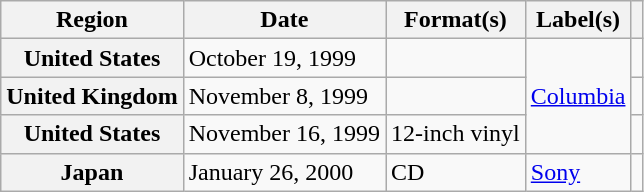<table class="wikitable plainrowheaders">
<tr>
<th scope="col">Region</th>
<th scope="col">Date</th>
<th scope="col">Format(s)</th>
<th scope="col">Label(s)</th>
<th scope="col"></th>
</tr>
<tr>
<th scope="row">United States</th>
<td>October 19, 1999</td>
<td></td>
<td rowspan="3"><a href='#'>Columbia</a></td>
<td></td>
</tr>
<tr>
<th scope="row">United Kingdom</th>
<td>November 8, 1999</td>
<td></td>
<td></td>
</tr>
<tr>
<th scope="row">United States</th>
<td>November 16, 1999</td>
<td>12-inch vinyl</td>
<td></td>
</tr>
<tr>
<th scope="row">Japan</th>
<td>January 26, 2000</td>
<td>CD</td>
<td><a href='#'>Sony</a></td>
<td></td>
</tr>
</table>
